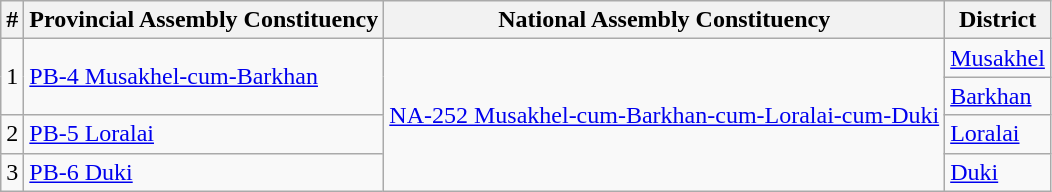<table class="wikitable sortable">
<tr>
<th>#</th>
<th>Provincial Assembly Constituency</th>
<th>National Assembly Constituency</th>
<th>District</th>
</tr>
<tr>
<td rowspan="2">1</td>
<td rowspan="2"><a href='#'>PB-4 Musakhel-cum-Barkhan</a></td>
<td rowspan="4"><a href='#'>NA-252 Musakhel-cum-Barkhan-cum-Loralai-cum-Duki</a></td>
<td><a href='#'>Musakhel</a></td>
</tr>
<tr>
<td><a href='#'>Barkhan</a></td>
</tr>
<tr>
<td>2</td>
<td><a href='#'>PB-5 Loralai</a></td>
<td><a href='#'>Loralai</a></td>
</tr>
<tr>
<td>3</td>
<td><a href='#'>PB-6 Duki</a></td>
<td><a href='#'>Duki</a></td>
</tr>
</table>
